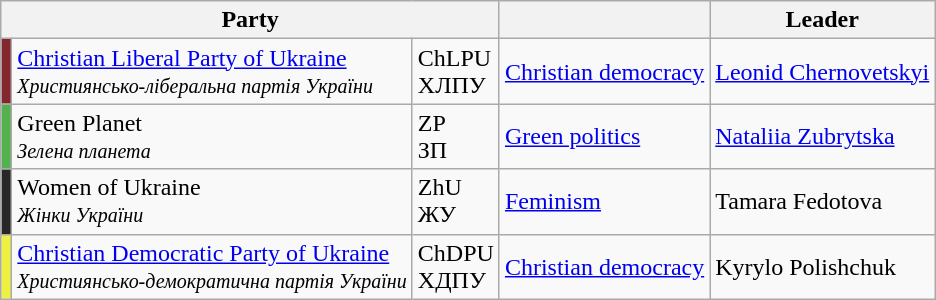<table class="wikitable">
<tr>
<th colspan="3">Party</th>
<th></th>
<th>Leader</th>
</tr>
<tr>
<th style="background-color:#85252D;"></th>
<td><a href='#'>Christian Liberal Party of Ukraine</a><br><em><small>Християнсько-ліберальна партія України</small></em></td>
<td>ChLPU<br>ХЛПУ</td>
<td><a href='#'>Christian democracy</a></td>
<td><a href='#'>Leonid Chernovetskyi</a></td>
</tr>
<tr>
<th style="background-color:#54B24E;"></th>
<td>Green Planet<br><em><small>Зелена планета</small></em></td>
<td>ZP<br>ЗП</td>
<td><a href='#'>Green politics</a></td>
<td><a href='#'>Nataliia Zubrytska</a></td>
</tr>
<tr>
<th style="background-color:#272727;"></th>
<td>Women of Ukraine<br><em><small>Жінки України</small></em></td>
<td>ZhU<br>ЖУ</td>
<td><a href='#'>Feminism</a></td>
<td>Tamara Fedotova</td>
</tr>
<tr>
<th style="background-color:#EDF142;"></th>
<td><a href='#'>Christian Democratic Party of Ukraine</a><br><em><small>Християнсько-демократична партія України</small></em></td>
<td>ChDPU<br>ХДПУ</td>
<td><a href='#'>Christian democracy</a></td>
<td>Kyrylo Polishchuk</td>
</tr>
</table>
